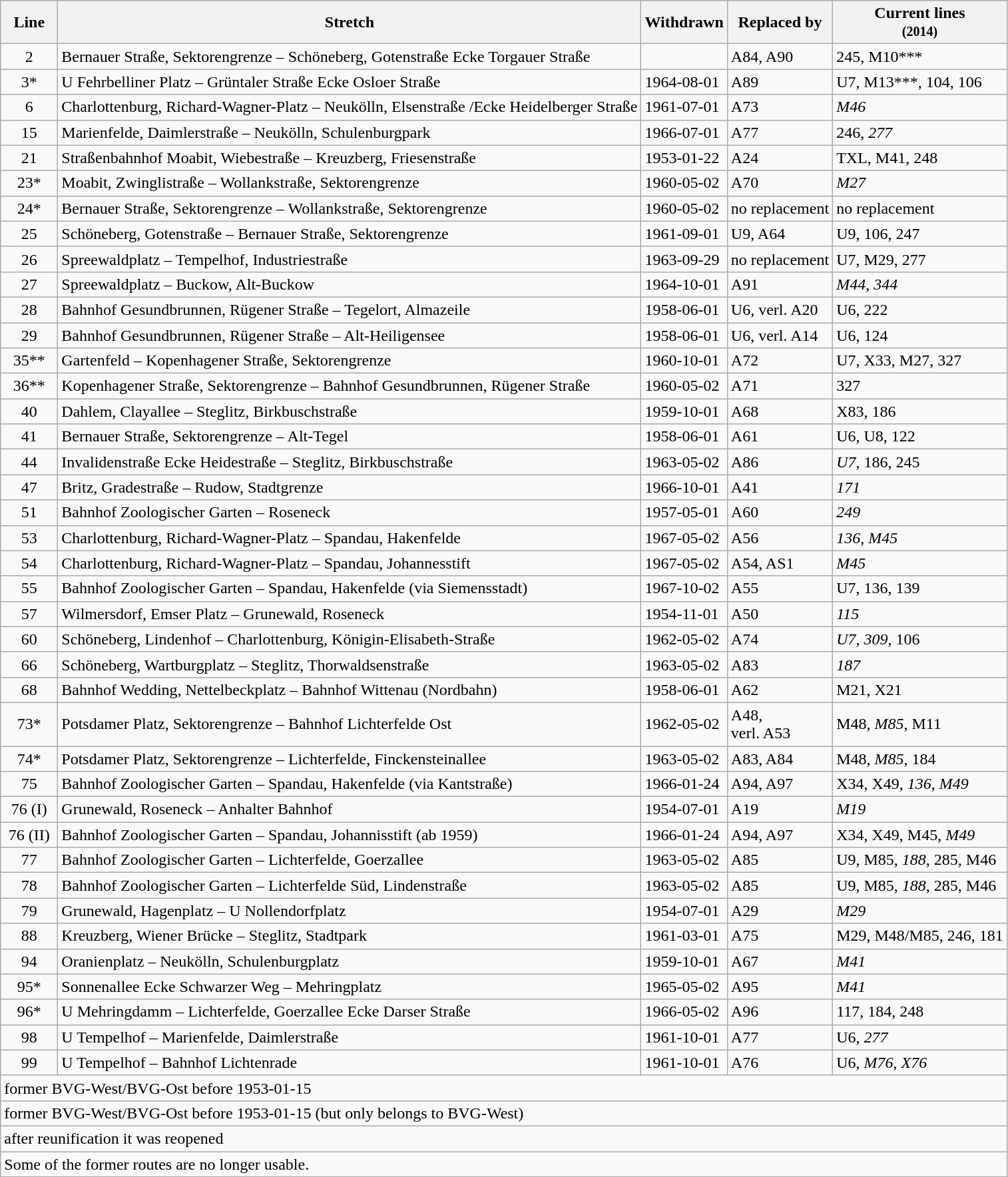<table class="wikitable">
<tr class="hintergrundfarbe5">
<th width="50">Line</th>
<th>Stretch</th>
<th>Withdrawn</th>
<th>Replaced by</th>
<th>Current lines<br><small>(2014)</small></th>
</tr>
<tr>
<td style="text-align:center">2</td>
<td>Bernauer Straße, Sektorengrenze – Schöneberg, Gotenstraße Ecke Torgauer Straße</td>
<td></td>
<td>A84, A90</td>
<td>245, M10***</td>
</tr>
<tr>
<td style="text-align:center">3*</td>
<td>U Fehrbelliner Platz – Grüntaler Straße Ecke Osloer Straße</td>
<td>1964-08-01</td>
<td>A89</td>
<td>U7, M13***, 104, 106</td>
</tr>
<tr>
<td style="text-align:center">6</td>
<td>Charlottenburg, Richard-Wagner-Platz – Neukölln, Elsenstraße /Ecke Heidelberger Straße</td>
<td>1961-07-01</td>
<td>A73</td>
<td><em>M46</em></td>
</tr>
<tr>
<td style="text-align:center">15</td>
<td>Marienfelde, Daimlerstraße – Neukölln, Schulenburgpark</td>
<td>1966-07-01</td>
<td>A77</td>
<td>246, <em>277</em></td>
</tr>
<tr>
<td style="text-align:center">21</td>
<td>Straßenbahnhof Moabit, Wiebestraße – Kreuzberg, Friesenstraße</td>
<td>1953-01-22</td>
<td>A24</td>
<td>TXL, M41, 248</td>
</tr>
<tr>
<td style="text-align:center">23*</td>
<td>Moabit, Zwinglistraße – Wollankstraße, Sektorengrenze</td>
<td>1960-05-02</td>
<td>A70</td>
<td><em>M27</em></td>
</tr>
<tr>
<td style="text-align:center">24*</td>
<td>Bernauer Straße, Sektorengrenze – Wollankstraße, Sektorengrenze</td>
<td>1960-05-02</td>
<td>no replacement</td>
<td>no replacement</td>
</tr>
<tr>
<td style="text-align:center">25</td>
<td>Schöneberg, Gotenstraße – Bernauer Straße, Sektorengrenze</td>
<td>1961-09-01</td>
<td>U9, A64</td>
<td>U9, 106, 247</td>
</tr>
<tr>
<td style="text-align:center">26</td>
<td>Spreewaldplatz – Tempelhof, Industriestraße</td>
<td>1963-09-29</td>
<td>no replacement</td>
<td>U7, M29, 277</td>
</tr>
<tr>
<td style="text-align:center">27</td>
<td>Spreewaldplatz – Buckow, Alt-Buckow</td>
<td>1964-10-01</td>
<td>A91</td>
<td><em>M44</em>, <em>344</em></td>
</tr>
<tr>
<td style="text-align:center">28</td>
<td>Bahnhof Gesundbrunnen, Rügener Straße – Tegelort, Almazeile</td>
<td>1958-06-01</td>
<td>U6, verl. A20</td>
<td>U6, 222</td>
</tr>
<tr>
<td style="text-align:center">29</td>
<td>Bahnhof Gesundbrunnen, Rügener Straße – Alt-Heiligensee</td>
<td>1958-06-01</td>
<td>U6, verl. A14</td>
<td>U6, 124</td>
</tr>
<tr>
<td style="text-align:center">35**</td>
<td>Gartenfeld – Kopenhagener Straße, Sektorengrenze</td>
<td>1960-10-01</td>
<td>A72</td>
<td>U7, X33, M27, 327</td>
</tr>
<tr>
<td style="text-align:center">36**</td>
<td>Kopenhagener Straße, Sektorengrenze – Bahnhof Gesundbrunnen, Rügener Straße</td>
<td>1960-05-02</td>
<td>A71</td>
<td>327</td>
</tr>
<tr>
<td style="text-align:center">40</td>
<td>Dahlem, Clayallee – Steglitz, Birkbuschstraße</td>
<td>1959-10-01</td>
<td>A68</td>
<td>X83, 186</td>
</tr>
<tr>
<td style="text-align:center">41</td>
<td>Bernauer Straße, Sektorengrenze – Alt-Tegel</td>
<td>1958-06-01</td>
<td>A61</td>
<td>U6, U8, 122</td>
</tr>
<tr>
<td style="text-align:center">44</td>
<td>Invalidenstraße Ecke Heidestraße – Steglitz, Birkbuschstraße</td>
<td>1963-05-02</td>
<td>A86</td>
<td><em>U7</em>, 186, 245</td>
</tr>
<tr>
<td style="text-align:center">47</td>
<td>Britz, Gradestraße – Rudow, Stadtgrenze</td>
<td>1966-10-01</td>
<td>A41</td>
<td><em>171</em></td>
</tr>
<tr>
<td style="text-align:center">51</td>
<td>Bahnhof Zoologischer Garten – Roseneck</td>
<td>1957-05-01</td>
<td>A60</td>
<td><em>249</em></td>
</tr>
<tr>
<td style="text-align:center">53</td>
<td>Charlottenburg, Richard-Wagner-Platz – Spandau, Hakenfelde</td>
<td>1967-05-02</td>
<td>A56</td>
<td><em>136</em>, <em>M45</em></td>
</tr>
<tr>
<td style="text-align:center">54</td>
<td>Charlottenburg, Richard-Wagner-Platz – Spandau, Johannesstift</td>
<td>1967-05-02</td>
<td>A54, AS1</td>
<td><em>M45</em></td>
</tr>
<tr>
<td style="text-align:center">55</td>
<td>Bahnhof Zoologischer Garten – Spandau, Hakenfelde (via Siemensstadt)</td>
<td>1967-10-02</td>
<td>A55</td>
<td>U7, 136, 139</td>
</tr>
<tr>
<td style="text-align:center">57</td>
<td>Wilmersdorf, Emser Platz – Grunewald, Roseneck</td>
<td>1954-11-01</td>
<td>A50</td>
<td><em>115</em></td>
</tr>
<tr>
<td style="text-align:center">60</td>
<td>Schöneberg, Lindenhof – Charlottenburg, Königin-Elisabeth-Straße</td>
<td>1962-05-02</td>
<td>A74</td>
<td><em>U7</em>, <em>309</em>, 106</td>
</tr>
<tr>
<td style="text-align:center">66</td>
<td>Schöneberg, Wartburgplatz – Steglitz, Thorwaldsenstraße</td>
<td>1963-05-02</td>
<td>A83</td>
<td><em>187</em></td>
</tr>
<tr>
<td style="text-align:center">68</td>
<td>Bahnhof Wedding, Nettelbeckplatz – Bahnhof Wittenau (Nordbahn)</td>
<td>1958-06-01</td>
<td>A62</td>
<td>M21, X21</td>
</tr>
<tr>
<td style="text-align:center">73*</td>
<td>Potsdamer Platz, Sektorengrenze – Bahnhof Lichterfelde Ost</td>
<td>1962-05-02</td>
<td>A48,<br>verl. A53</td>
<td>M48, <em>M85</em>, M11</td>
</tr>
<tr>
<td style="text-align:center">74*</td>
<td>Potsdamer Platz, Sektorengrenze – Lichterfelde, Finckensteinallee</td>
<td>1963-05-02</td>
<td>A83, A84</td>
<td>M48, <em>M85</em>, 184</td>
</tr>
<tr>
<td style="text-align:center">75</td>
<td>Bahnhof Zoologischer Garten – Spandau, Hakenfelde (via Kantstraße)</td>
<td>1966-01-24</td>
<td>A94, A97</td>
<td>X34, X49, <em>136</em>, <em>M49</em></td>
</tr>
<tr>
<td style="text-align:center">76 (I)</td>
<td>Grunewald, Roseneck – Anhalter Bahnhof</td>
<td>1954-07-01</td>
<td>A19</td>
<td><em>M19</em></td>
</tr>
<tr>
<td style="text-align:center">76 (II)</td>
<td>Bahnhof Zoologischer Garten – Spandau, Johannisstift (ab 1959)</td>
<td>1966-01-24</td>
<td>A94, A97</td>
<td>X34, X49, M45, <em>M49</em></td>
</tr>
<tr>
<td style="text-align:center">77</td>
<td>Bahnhof Zoologischer Garten – Lichterfelde, Goerzallee</td>
<td>1963-05-02</td>
<td>A85</td>
<td>U9, M85, <em>188</em>, 285, M46</td>
</tr>
<tr>
<td style="text-align:center">78</td>
<td>Bahnhof Zoologischer Garten – Lichterfelde Süd, Lindenstraße</td>
<td>1963-05-02</td>
<td>A85</td>
<td>U9, M85, <em>188</em>, 285, M46</td>
</tr>
<tr>
<td style="text-align:center">79</td>
<td>Grunewald, Hagenplatz – U Nollendorfplatz</td>
<td>1954-07-01</td>
<td>A29</td>
<td><em>M29</em></td>
</tr>
<tr>
<td style="text-align:center">88</td>
<td>Kreuzberg, Wiener Brücke – Steglitz, Stadtpark</td>
<td>1961-03-01</td>
<td>A75</td>
<td>M29, M48/M85, 246, 181</td>
</tr>
<tr>
<td style="text-align:center">94</td>
<td>Oranienplatz – Neukölln, Schulenburgplatz</td>
<td>1959-10-01</td>
<td>A67</td>
<td><em>M41</em></td>
</tr>
<tr>
<td style="text-align:center">95*</td>
<td>Sonnenallee Ecke Schwarzer Weg – Mehringplatz</td>
<td>1965-05-02</td>
<td>A95</td>
<td><em>M41</em></td>
</tr>
<tr>
<td style="text-align:center">96*</td>
<td>U Mehringdamm – Lichterfelde, Goerzallee Ecke Darser Straße</td>
<td>1966-05-02</td>
<td>A96</td>
<td>117, 184, 248</td>
</tr>
<tr>
<td style="text-align:center">98</td>
<td>U Tempelhof – Marienfelde, Daimlerstraße</td>
<td>1961-10-01</td>
<td>A77</td>
<td>U6, <em>277</em></td>
</tr>
<tr>
<td style="text-align:center">99</td>
<td>U Tempelhof – Bahnhof Lichtenrade</td>
<td>1961-10-01</td>
<td>A76</td>
<td>U6, <em>M76, X76</em></td>
</tr>
<tr>
<td colspan="5"> former BVG-West/BVG-Ost before 1953-01-15</td>
</tr>
<tr>
<td colspan="5"> former BVG-West/BVG-Ost before 1953-01-15 (but only belongs to BVG-West)</td>
</tr>
<tr>
<td colspan="5"> after reunification it was reopened</td>
</tr>
<tr>
<td colspan="5">Some of the former routes are no longer usable.</td>
</tr>
</table>
